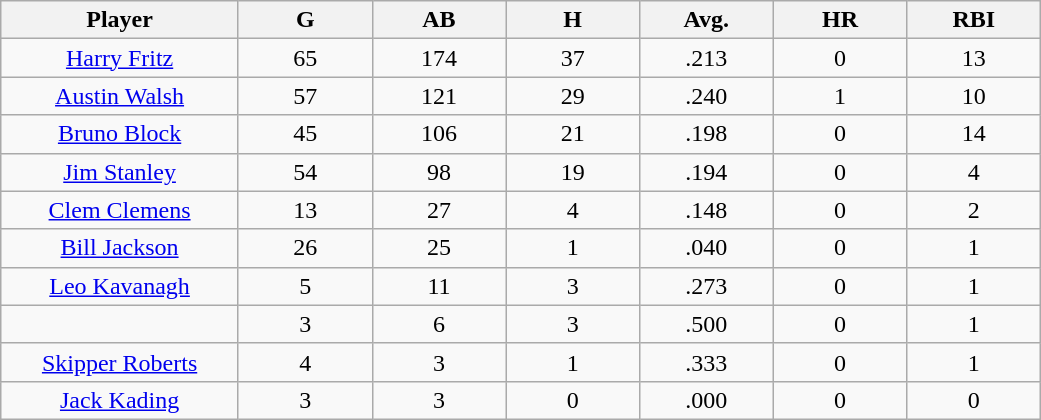<table class="wikitable sortable">
<tr>
<th bgcolor="#DDDDFF" width="16%">Player</th>
<th bgcolor="#DDDDFF" width="9%">G</th>
<th bgcolor="#DDDDFF" width="9%">AB</th>
<th bgcolor="#DDDDFF" width="9%">H</th>
<th bgcolor="#DDDDFF" width="9%">Avg.</th>
<th bgcolor="#DDDDFF" width="9%">HR</th>
<th bgcolor="#DDDDFF" width="9%">RBI</th>
</tr>
<tr align="center">
<td><a href='#'>Harry Fritz</a></td>
<td>65</td>
<td>174</td>
<td>37</td>
<td>.213</td>
<td>0</td>
<td>13</td>
</tr>
<tr align="center">
<td><a href='#'>Austin Walsh</a></td>
<td>57</td>
<td>121</td>
<td>29</td>
<td>.240</td>
<td>1</td>
<td>10</td>
</tr>
<tr align="center">
<td><a href='#'>Bruno Block</a></td>
<td>45</td>
<td>106</td>
<td>21</td>
<td>.198</td>
<td>0</td>
<td>14</td>
</tr>
<tr align="center">
<td><a href='#'>Jim Stanley</a></td>
<td>54</td>
<td>98</td>
<td>19</td>
<td>.194</td>
<td>0</td>
<td>4</td>
</tr>
<tr align="center">
<td><a href='#'>Clem Clemens</a></td>
<td>13</td>
<td>27</td>
<td>4</td>
<td>.148</td>
<td>0</td>
<td>2</td>
</tr>
<tr align="center">
<td><a href='#'>Bill Jackson</a></td>
<td>26</td>
<td>25</td>
<td>1</td>
<td>.040</td>
<td>0</td>
<td>1</td>
</tr>
<tr align="center">
<td><a href='#'>Leo Kavanagh</a></td>
<td>5</td>
<td>11</td>
<td>3</td>
<td>.273</td>
<td>0</td>
<td>1</td>
</tr>
<tr align="center">
<td></td>
<td>3</td>
<td>6</td>
<td>3</td>
<td>.500</td>
<td>0</td>
<td>1</td>
</tr>
<tr align="center">
<td><a href='#'>Skipper Roberts</a></td>
<td>4</td>
<td>3</td>
<td>1</td>
<td>.333</td>
<td>0</td>
<td>1</td>
</tr>
<tr align="center">
<td><a href='#'>Jack Kading</a></td>
<td>3</td>
<td>3</td>
<td>0</td>
<td>.000</td>
<td>0</td>
<td>0</td>
</tr>
</table>
